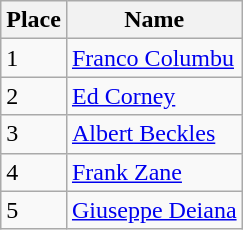<table class="wikitable">
<tr>
<th>Place</th>
<th>Name</th>
</tr>
<tr>
<td>1</td>
<td> <a href='#'>Franco Columbu</a></td>
</tr>
<tr>
<td>2</td>
<td> <a href='#'>Ed Corney</a></td>
</tr>
<tr>
<td>3</td>
<td> <a href='#'>Albert Beckles</a></td>
</tr>
<tr>
<td>4</td>
<td> <a href='#'>Frank Zane</a></td>
</tr>
<tr>
<td>5</td>
<td> <a href='#'>Giuseppe Deiana</a></td>
</tr>
</table>
